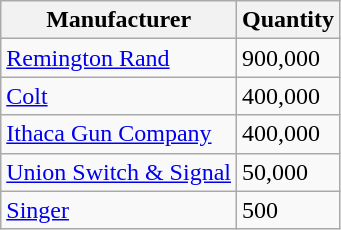<table class="wikitable">
<tr>
<th>Manufacturer</th>
<th>Quantity</th>
</tr>
<tr>
<td><a href='#'>Remington Rand</a></td>
<td>900,000</td>
</tr>
<tr>
<td><a href='#'>Colt</a></td>
<td>400,000</td>
</tr>
<tr>
<td><a href='#'>Ithaca Gun Company</a></td>
<td>400,000</td>
</tr>
<tr>
<td><a href='#'>Union Switch & Signal</a></td>
<td>50,000</td>
</tr>
<tr>
<td><a href='#'>Singer</a></td>
<td>500</td>
</tr>
</table>
